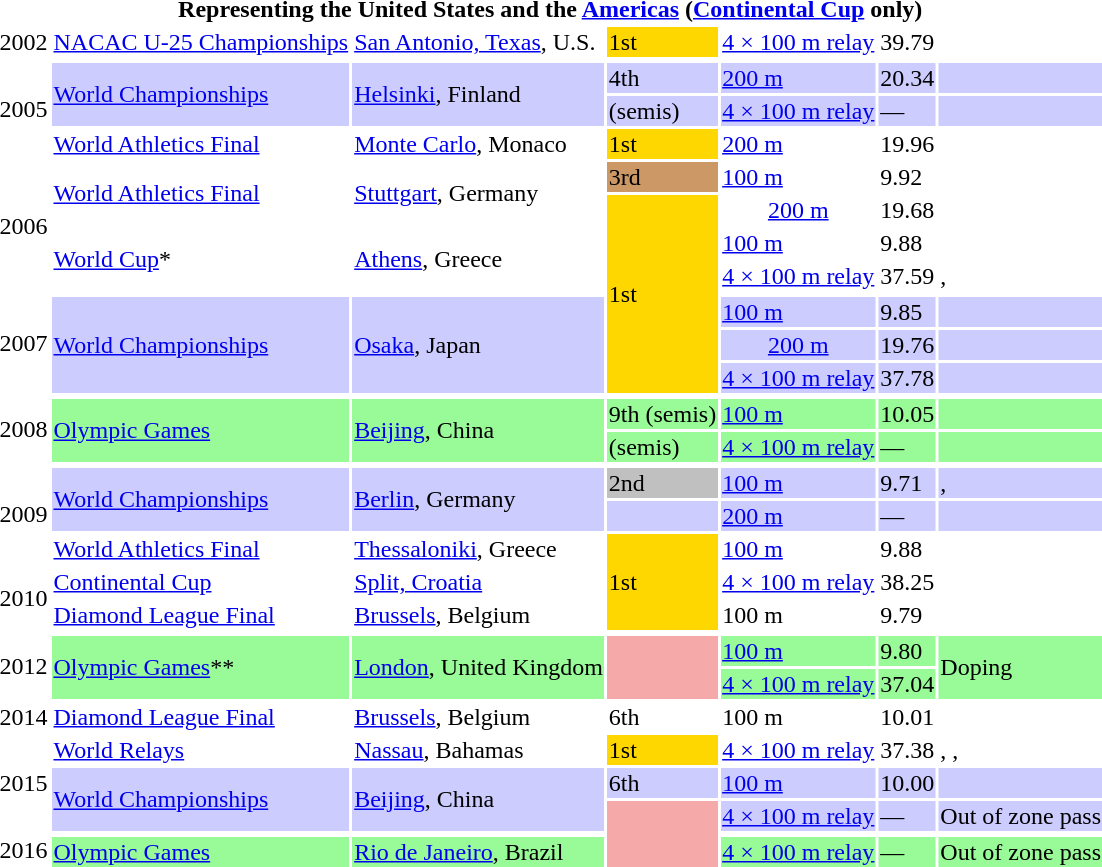<table>
<tr>
<th colspan=7>Representing the  United States and the  <a href='#'>Americas</a> (<a href='#'>Continental Cup</a> only)</th>
</tr>
<tr>
<td>2002</td>
<td align=left><a href='#'>NACAC U-25 Championships</a></td>
<td><a href='#'>San Antonio, Texas</a>, U.S.</td>
<td bgcolor=gold>1st</td>
<td data-sort-value="400 relay"><a href='#'>4 × 100 m relay</a></td>
<td>39.79</td>
<td></td>
</tr>
<tr>
<td rowspan=4>2005</td>
</tr>
<tr bgcolor=#CCCCFF>
<td rowspan=2 align=left><a href='#'>World Championships</a></td>
<td rowspan=2><a href='#'>Helsinki</a>, Finland</td>
<td>4th</td>
<td><a href='#'>200 m</a></td>
<td>20.34</td>
<td></td>
</tr>
<tr bgcolor=#CCCCFF>
<td> (semis)</td>
<td data-sort-value="400 relay"><a href='#'>4 × 100 m relay</a></td>
<td>—</td>
<td></td>
</tr>
<tr>
<td align=left><a href='#'>World Athletics Final</a></td>
<td><a href='#'>Monte Carlo</a>, Monaco</td>
<td style="background:gold;">1st</td>
<td><a href='#'>200 m</a></td>
<td>19.96</td>
<td></td>
</tr>
<tr>
<td rowspan=4>2006</td>
<td rowspan=2 align=left><a href='#'>World Athletics Final</a></td>
<td rowspan=2><a href='#'>Stuttgart</a>, Germany</td>
<td style="background:#c96;">3rd</td>
<td><a href='#'>100 m</a></td>
<td>9.92</td>
<td></td>
</tr>
<tr>
<td rowspan=7 style="background:gold;">1st</td>
<td align=center><a href='#'>200 m</a></td>
<td>19.68</td>
<td></td>
</tr>
<tr>
<td rowspan=2 align=left><a href='#'>World Cup</a>*</td>
<td rowspan=2><a href='#'>Athens</a>, Greece</td>
<td><a href='#'>100 m</a></td>
<td>9.88</td>
<td></td>
</tr>
<tr>
<td data-sort-value="400 relay"><a href='#'>4 × 100 m relay</a></td>
<td>37.59</td>
<td>, </td>
</tr>
<tr>
<td rowspan=4>2007</td>
</tr>
<tr bgcolor=#CCCCFF>
<td rowspan=3 align=left><a href='#'>World Championships</a></td>
<td rowspan=3><a href='#'>Osaka</a>, Japan</td>
<td><a href='#'>100 m</a></td>
<td>9.85</td>
<td></td>
</tr>
<tr bgcolor=#CCCCFF>
<td align=center><a href='#'>200 m</a></td>
<td>19.76</td>
<td></td>
</tr>
<tr bgcolor=#CCCCFF>
<td data-sort-value="400 relay"><a href='#'>4 × 100 m relay</a></td>
<td>37.78</td>
<td></td>
</tr>
<tr>
<td rowspan=3>2008</td>
</tr>
<tr bgcolor=98FB98>
<td rowspan=2 align=left><a href='#'>Olympic Games</a></td>
<td rowspan=2><a href='#'>Beijing</a>, China</td>
<td>9th (semis)</td>
<td><a href='#'>100 m</a></td>
<td>10.05</td>
<td></td>
</tr>
<tr bgcolor=98FB98>
<td> (semis)</td>
<td data-sort-value="400 relay"><a href='#'>4 × 100 m relay</a></td>
<td>—</td>
<td></td>
</tr>
<tr>
<td rowspan=4>2009</td>
</tr>
<tr bgcolor=#CCCCFF>
<td rowspan=2 align=left><a href='#'>World Championships</a></td>
<td rowspan=2><a href='#'>Berlin</a>, Germany</td>
<td style="background:silver;">2nd</td>
<td><a href='#'>100 m</a></td>
<td>9.71</td>
<td>,  </td>
</tr>
<tr bgcolor=#CCCCFF>
<td></td>
<td><a href='#'>200 m</a></td>
<td>—</td>
<td></td>
</tr>
<tr>
<td align=left><a href='#'>World Athletics Final</a></td>
<td><a href='#'>Thessaloniki</a>, Greece</td>
<td rowspan=3 style="background:gold;">1st</td>
<td><a href='#'>100 m</a></td>
<td>9.88</td>
<td></td>
</tr>
<tr>
<td rowspan=2>2010</td>
<td align=left><a href='#'>Continental Cup</a></td>
<td><a href='#'>Split, Croatia</a></td>
<td data-sort-value="400 relay"><a href='#'>4 × 100 m relay</a></td>
<td>38.25</td>
<td></td>
</tr>
<tr>
<td align=left><a href='#'>Diamond League Final</a></td>
<td><a href='#'>Brussels</a>, Belgium</td>
<td>100 m</td>
<td>9.79</td>
<td></td>
</tr>
<tr>
<td rowspan=3>2012</td>
</tr>
<tr bgcolor=98FB98>
<td rowspan=2 align=left><a href='#'>Olympic Games</a>**</td>
<td rowspan=2><a href='#'>London</a>, United Kingdom</td>
<td rowspan=2 style="background:#f5a9a9;"></td>
<td><a href='#'>100 m</a></td>
<td><span>9.80</span></td>
<td rowspan=2>Doping</td>
</tr>
<tr bgcolor=98FB98>
<td data-sort-value="400 relay"><a href='#'>4 × 100 m relay</a></td>
<td><span>37.04</span></td>
</tr>
<tr>
<td>2014</td>
<td align=left><a href='#'>Diamond League Final</a></td>
<td><a href='#'>Brussels</a>, Belgium</td>
<td>6th</td>
<td>100 m</td>
<td>10.01</td>
<td></td>
</tr>
<tr>
<td rowspan=3>2015</td>
<td align=left><a href='#'>World Relays</a></td>
<td><a href='#'>Nassau</a>, Bahamas</td>
<td bgcolor="gold">1st</td>
<td data-sort-value="400 relay"><a href='#'>4 × 100 m relay</a></td>
<td>37.38</td>
<td>, ,  </td>
</tr>
<tr bgcolor=#CCCCFF>
<td rowspan=2 align=left><a href='#'>World Championships</a></td>
<td rowspan=2><a href='#'>Beijing</a>, China</td>
<td>6th</td>
<td><a href='#'>100 m</a></td>
<td>10.00</td>
<td></td>
</tr>
<tr bgcolor=#CCCCFF>
<td rowspan=3 style="background:#f5a9a9;"></td>
<td data-sort-value="400 relay"><a href='#'>4 × 100 m relay</a></td>
<td>—</td>
<td>Out of zone pass</td>
</tr>
<tr>
<td rowspan=2>2016</td>
</tr>
<tr bgcolor=98FB98>
<td align=left><a href='#'>Olympic Games</a></td>
<td><a href='#'>Rio de Janeiro</a>, Brazil</td>
<td data-sort-value="400 relay"><a href='#'>4 × 100 m relay</a></td>
<td>—</td>
<td>Out of zone pass</td>
</tr>
</table>
